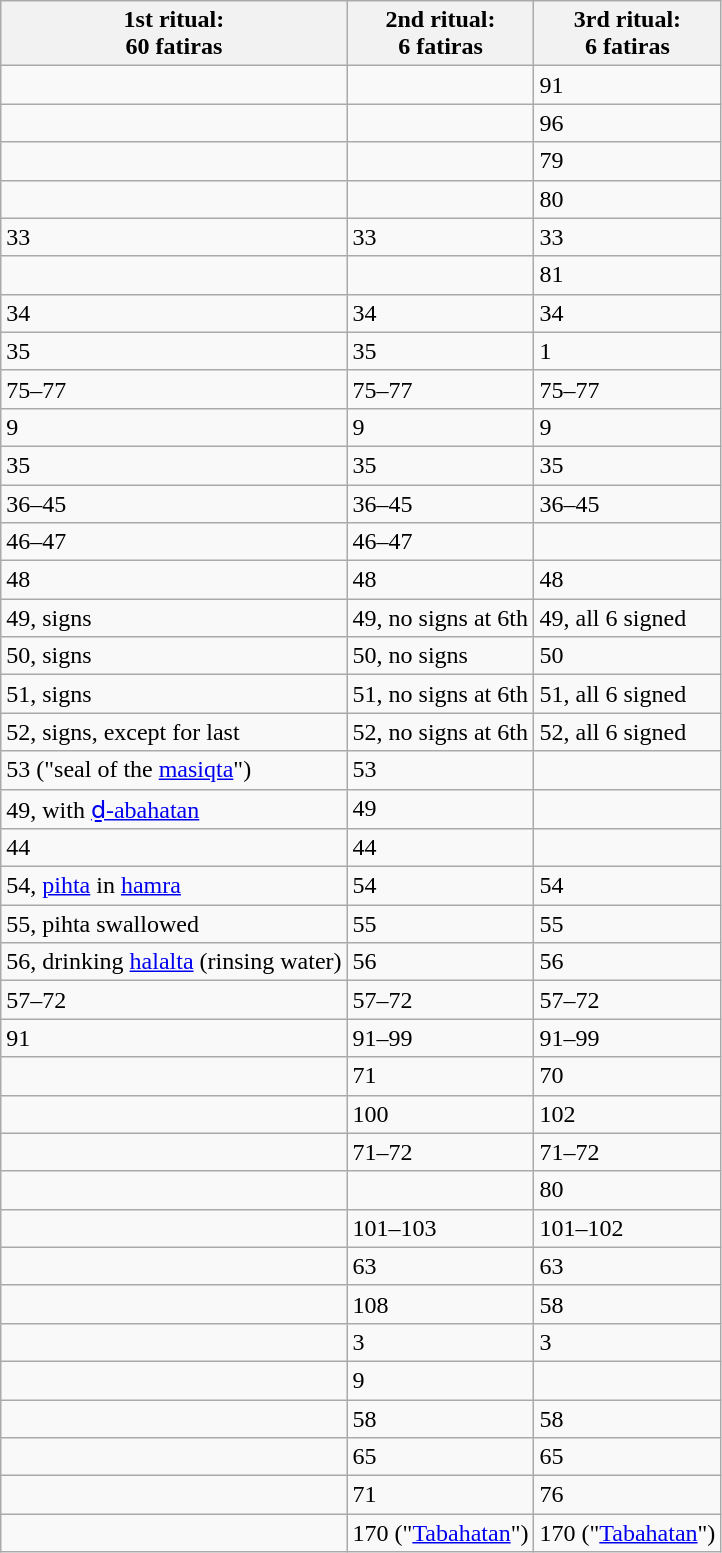<table class="wikitable">
<tr>
<th>1st ritual:<br>60 fatiras</th>
<th>2nd ritual:<br>6 fatiras</th>
<th>3rd ritual:<br>6 fatiras</th>
</tr>
<tr>
<td></td>
<td></td>
<td>91</td>
</tr>
<tr>
<td></td>
<td></td>
<td>96</td>
</tr>
<tr>
<td></td>
<td></td>
<td>79</td>
</tr>
<tr>
<td></td>
<td></td>
<td>80</td>
</tr>
<tr>
<td>33</td>
<td>33</td>
<td>33</td>
</tr>
<tr>
<td></td>
<td></td>
<td>81</td>
</tr>
<tr>
<td>34</td>
<td>34</td>
<td>34</td>
</tr>
<tr>
<td>35</td>
<td>35</td>
<td>1</td>
</tr>
<tr>
<td>75–77</td>
<td>75–77</td>
<td>75–77</td>
</tr>
<tr>
<td>9</td>
<td>9</td>
<td>9</td>
</tr>
<tr>
<td>35</td>
<td>35</td>
<td>35</td>
</tr>
<tr>
<td>36–45</td>
<td>36–45</td>
<td>36–45</td>
</tr>
<tr>
<td>46–47</td>
<td>46–47</td>
<td></td>
</tr>
<tr>
<td>48</td>
<td>48</td>
<td>48</td>
</tr>
<tr>
<td>49, signs</td>
<td>49, no signs at 6th</td>
<td>49, all 6 signed</td>
</tr>
<tr>
<td>50, signs</td>
<td>50, no signs</td>
<td>50</td>
</tr>
<tr>
<td>51, signs</td>
<td>51, no signs at 6th</td>
<td>51, all 6 signed</td>
</tr>
<tr>
<td>52, signs, except for last</td>
<td>52, no signs at 6th</td>
<td>52, all 6 signed</td>
</tr>
<tr>
<td>53 ("seal of the <a href='#'>masiqta</a>")</td>
<td>53</td>
<td></td>
</tr>
<tr>
<td>49, with <a href='#'>ḏ-abahatan</a></td>
<td>49</td>
<td></td>
</tr>
<tr>
<td>44</td>
<td>44</td>
<td></td>
</tr>
<tr>
<td>54, <a href='#'>pihta</a> in <a href='#'>hamra</a></td>
<td>54</td>
<td>54</td>
</tr>
<tr>
<td>55, pihta swallowed</td>
<td>55</td>
<td>55</td>
</tr>
<tr>
<td>56, drinking <a href='#'>halalta</a> (rinsing water)</td>
<td>56</td>
<td>56</td>
</tr>
<tr>
<td>57–72</td>
<td>57–72</td>
<td>57–72</td>
</tr>
<tr>
<td>91</td>
<td>91–99</td>
<td>91–99</td>
</tr>
<tr>
<td></td>
<td>71</td>
<td>70</td>
</tr>
<tr>
<td></td>
<td>100</td>
<td>102</td>
</tr>
<tr>
<td></td>
<td>71–72</td>
<td>71–72</td>
</tr>
<tr>
<td></td>
<td></td>
<td>80</td>
</tr>
<tr>
<td></td>
<td>101–103</td>
<td>101–102</td>
</tr>
<tr>
<td></td>
<td>63</td>
<td>63</td>
</tr>
<tr>
<td></td>
<td>108</td>
<td>58</td>
</tr>
<tr>
<td></td>
<td>3</td>
<td>3</td>
</tr>
<tr>
<td></td>
<td>9</td>
<td></td>
</tr>
<tr>
<td></td>
<td>58</td>
<td>58</td>
</tr>
<tr>
<td></td>
<td>65</td>
<td>65</td>
</tr>
<tr>
<td></td>
<td>71</td>
<td>76</td>
</tr>
<tr>
<td></td>
<td>170 ("<a href='#'>Tabahatan</a>")</td>
<td>170 ("<a href='#'>Tabahatan</a>")</td>
</tr>
</table>
